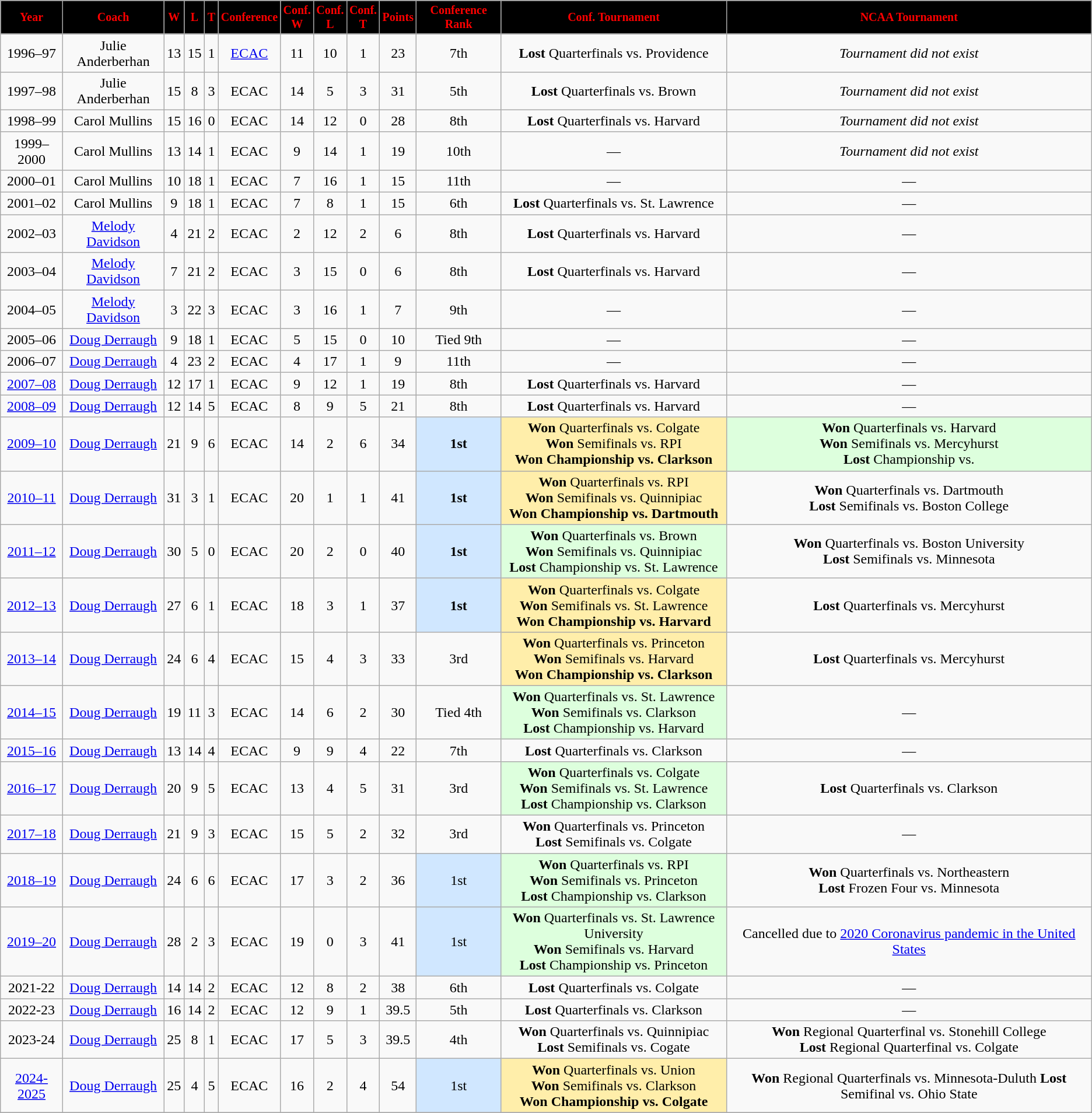<table class="wikitable">
<tr align="center"  style="background:black;color:red; font-size:smaller;">
<td><strong>Year</strong></td>
<td><strong>Coach</strong></td>
<td><strong>W</strong></td>
<td><strong>L</strong></td>
<td><strong>T</strong></td>
<td><strong>Conference</strong></td>
<td><strong>Conf. <br> W</strong></td>
<td><strong>Conf. <br> L</strong></td>
<td><strong>Conf. <br> T</strong></td>
<td><strong>Points</strong></td>
<td><strong>Conference Rank</strong></td>
<td><strong>Conf. Tournament</strong></td>
<td><strong>NCAA Tournament</strong></td>
</tr>
<tr align="center" bgcolor="">
<td>1996–97</td>
<td>Julie Anderberhan</td>
<td>13</td>
<td>15</td>
<td>1</td>
<td><a href='#'>ECAC</a></td>
<td>11</td>
<td>10</td>
<td>1</td>
<td>23</td>
<td>7th</td>
<td><strong>Lost</strong> Quarterfinals vs. Providence </td>
<td><em>Tournament did not exist</em></td>
</tr>
<tr align="center" bgcolor="">
<td>1997–98</td>
<td>Julie Anderberhan</td>
<td>15</td>
<td>8</td>
<td>3</td>
<td>ECAC</td>
<td>14</td>
<td>5</td>
<td>3</td>
<td>31</td>
<td>5th</td>
<td><strong>Lost</strong> Quarterfinals vs. Brown </td>
<td><em>Tournament did not exist</em></td>
</tr>
<tr align="center" bgcolor="">
<td>1998–99</td>
<td>Carol Mullins</td>
<td>15</td>
<td>16</td>
<td>0</td>
<td>ECAC</td>
<td>14</td>
<td>12</td>
<td>0</td>
<td>28</td>
<td>8th</td>
<td><strong>Lost</strong> Quarterfinals vs. Harvard </td>
<td><em>Tournament did not exist</em></td>
</tr>
<tr align="center" bgcolor="">
<td>1999–2000</td>
<td>Carol Mullins</td>
<td>13</td>
<td>14</td>
<td>1</td>
<td>ECAC</td>
<td>9</td>
<td>14</td>
<td>1</td>
<td>19</td>
<td>10th</td>
<td>—</td>
<td><em>Tournament did not exist</em></td>
</tr>
<tr align="center" bgcolor="">
<td>2000–01</td>
<td>Carol Mullins</td>
<td>10</td>
<td>18</td>
<td>1</td>
<td>ECAC</td>
<td>7</td>
<td>16</td>
<td>1</td>
<td>15</td>
<td>11th</td>
<td>—</td>
<td>—</td>
</tr>
<tr align="center" bgcolor="">
<td>2001–02</td>
<td>Carol Mullins</td>
<td>9</td>
<td>18</td>
<td>1</td>
<td>ECAC</td>
<td>7</td>
<td>8</td>
<td>1</td>
<td>15</td>
<td>6th</td>
<td><strong>Lost</strong> Quarterfinals vs. St. Lawrence </td>
<td>—</td>
</tr>
<tr align="center" bgcolor="">
<td>2002–03</td>
<td><a href='#'>Melody Davidson</a></td>
<td>4</td>
<td>21</td>
<td>2</td>
<td>ECAC</td>
<td>2</td>
<td>12</td>
<td>2</td>
<td>6</td>
<td>8th</td>
<td><strong>Lost</strong> Quarterfinals vs. Harvard </td>
<td>—</td>
</tr>
<tr align="center" bgcolor="">
<td>2003–04</td>
<td><a href='#'>Melody Davidson</a></td>
<td>7</td>
<td>21</td>
<td>2</td>
<td>ECAC</td>
<td>3</td>
<td>15</td>
<td>0</td>
<td>6</td>
<td>8th</td>
<td><strong>Lost</strong> Quarterfinals vs. Harvard </td>
<td>—</td>
</tr>
<tr align="center" bgcolor="">
<td>2004–05</td>
<td><a href='#'>Melody Davidson</a></td>
<td>3</td>
<td>22</td>
<td>3</td>
<td>ECAC</td>
<td>3</td>
<td>16</td>
<td>1</td>
<td>7</td>
<td>9th</td>
<td>—</td>
<td>—</td>
</tr>
<tr align="center" bgcolor="">
<td>2005–06</td>
<td><a href='#'>Doug Derraugh</a></td>
<td>9</td>
<td>18</td>
<td>1</td>
<td>ECAC</td>
<td>5</td>
<td>15</td>
<td>0</td>
<td>10</td>
<td>Tied 9th</td>
<td>—</td>
<td>—</td>
</tr>
<tr align="center" bgcolor="">
<td>2006–07</td>
<td><a href='#'>Doug Derraugh</a></td>
<td>4</td>
<td>23</td>
<td>2</td>
<td>ECAC</td>
<td>4</td>
<td>17</td>
<td>1</td>
<td>9</td>
<td>11th</td>
<td>—</td>
<td>—</td>
</tr>
<tr align="center" bgcolor="">
<td><a href='#'>2007–08</a></td>
<td><a href='#'>Doug Derraugh</a></td>
<td>12</td>
<td>17</td>
<td>1</td>
<td>ECAC</td>
<td>9</td>
<td>12</td>
<td>1</td>
<td>19</td>
<td>8th</td>
<td><strong>Lost</strong> Quarterfinals vs. Harvard </td>
<td>—</td>
</tr>
<tr align="center" bgcolor="">
<td><a href='#'>2008–09</a></td>
<td><a href='#'>Doug Derraugh</a></td>
<td>12</td>
<td>14</td>
<td>5</td>
<td>ECAC</td>
<td>8</td>
<td>9</td>
<td>5</td>
<td>21</td>
<td>8th</td>
<td><strong>Lost</strong> Quarterfinals vs. Harvard </td>
<td>—</td>
</tr>
<tr align="center" bgcolor="">
<td><a href='#'>2009–10</a></td>
<td><a href='#'>Doug Derraugh</a></td>
<td>21</td>
<td>9</td>
<td>6</td>
<td>ECAC</td>
<td>14</td>
<td>2</td>
<td>6</td>
<td>34</td>
<td style="background: #d0e7ff;"><strong>1st</strong></td>
<td style="background: #ffeeaa;"><strong>Won</strong> Quarterfinals vs. Colgate <br> <strong>Won</strong> Semifinals vs. RPI  <br> <strong>Won Championship vs. Clarkson </strong></td>
<td style="background: #ddffdd;"><strong>Won</strong> Quarterfinals vs. Harvard  <br> <strong>Won</strong> Semifinals vs. Mercyhurst  <br> <strong>Lost</strong> Championship vs.  </td>
</tr>
<tr align="center" bgcolor="">
<td><a href='#'>2010–11</a></td>
<td><a href='#'>Doug Derraugh</a></td>
<td>31</td>
<td>3</td>
<td>1</td>
<td>ECAC</td>
<td>20</td>
<td>1</td>
<td>1</td>
<td>41</td>
<td style="background: #d0e7ff;"><strong>1st</strong></td>
<td style="background: #ffeeaa;"><strong>Won</strong> Quarterfinals vs. RPI  <br> <strong>Won</strong> Semifinals vs. Quinnipiac  <br> <strong>Won Championship vs. Dartmouth </strong></td>
<td><strong>Won</strong> Quarterfinals vs. Dartmouth  <br> <strong>Lost</strong> Semifinals vs. Boston College </td>
</tr>
<tr align="center" bgcolor="">
<td><a href='#'>2011–12</a></td>
<td><a href='#'>Doug Derraugh</a></td>
<td>30</td>
<td>5</td>
<td>0</td>
<td>ECAC</td>
<td>20</td>
<td>2</td>
<td>0</td>
<td>40</td>
<td style="background: #d0e7ff;"><strong>1st</strong></td>
<td style="background: #ddffdd;"><strong>Won</strong> Quarterfinals vs. Brown  <br> <strong>Won</strong> Semifinals vs. Quinnipiac  <br> <strong>Lost</strong> Championship vs. St. Lawrence </td>
<td><strong>Won</strong> Quarterfinals vs. Boston University  <br> <strong>Lost</strong> Semifinals vs. Minnesota </td>
</tr>
<tr align="center" bgcolor="">
<td><a href='#'>2012–13</a></td>
<td><a href='#'>Doug Derraugh</a></td>
<td>27</td>
<td>6</td>
<td>1</td>
<td>ECAC</td>
<td>18</td>
<td>3</td>
<td>1</td>
<td>37</td>
<td style="background: #d0e7ff;"><strong>1st</strong></td>
<td style="background: #ffeeaa;"><strong>Won</strong> Quarterfinals vs. Colgate  <br> <strong>Won</strong> Semifinals vs. St. Lawrence  <br> <strong>Won Championship vs. Harvard </strong></td>
<td><strong>Lost</strong> Quarterfinals vs. Mercyhurst </td>
</tr>
<tr align="center" bgcolor="">
<td><a href='#'>2013–14</a></td>
<td><a href='#'>Doug Derraugh</a></td>
<td>24</td>
<td>6</td>
<td>4</td>
<td>ECAC</td>
<td>15</td>
<td>4</td>
<td>3</td>
<td>33</td>
<td>3rd</td>
<td style="background: #ffeeaa;"><strong>Won</strong> Quarterfinals vs. Princeton  <br> <strong>Won</strong> Semifinals vs. Harvard  <br> <strong>Won Championship vs. Clarkson </strong></td>
<td><strong>Lost</strong> Quarterfinals vs. Mercyhurst </td>
</tr>
<tr align="center" bgcolor="">
<td><a href='#'>2014–15</a></td>
<td><a href='#'>Doug Derraugh</a></td>
<td>19</td>
<td>11</td>
<td>3</td>
<td>ECAC</td>
<td>14</td>
<td>6</td>
<td>2</td>
<td>30</td>
<td>Tied 4th</td>
<td style="background: #ddffdd;"><strong>Won</strong> Quarterfinals vs. St. Lawrence  <br> <strong>Won</strong> Semifinals vs. Clarkson  <br> <strong>Lost</strong> Championship vs. Harvard </td>
<td>—</td>
</tr>
<tr align="center" bgcolor="">
<td><a href='#'>2015–16</a></td>
<td><a href='#'>Doug Derraugh</a></td>
<td>13</td>
<td>14</td>
<td>4</td>
<td>ECAC</td>
<td>9</td>
<td>9</td>
<td>4</td>
<td>22</td>
<td>7th</td>
<td><strong>Lost</strong> Quarterfinals vs. Clarkson </td>
<td>—</td>
</tr>
<tr align="center" bgcolor="">
<td><a href='#'>2016–17</a></td>
<td><a href='#'>Doug Derraugh</a></td>
<td>20</td>
<td>9</td>
<td>5</td>
<td>ECAC</td>
<td>13</td>
<td>4</td>
<td>5</td>
<td>31</td>
<td>3rd</td>
<td style="background: #ddffdd;"><strong>Won</strong> Quarterfinals vs. Colgate  <br> <strong>Won</strong> Semifinals vs. St. Lawrence  <br> <strong>Lost</strong> Championship vs. Clarkson </td>
<td><strong>Lost</strong> Quarterfinals vs. Clarkson </td>
</tr>
<tr align="center" bgcolor="">
<td><a href='#'>2017–18</a></td>
<td><a href='#'>Doug Derraugh</a></td>
<td>21</td>
<td>9</td>
<td>3</td>
<td>ECAC</td>
<td>15</td>
<td>5</td>
<td>2</td>
<td>32</td>
<td>3rd</td>
<td><strong>Won</strong> Quarterfinals vs. Princeton  <br> <strong>Lost</strong> Semifinals vs. Colgate </td>
<td>—</td>
</tr>
<tr align="center" bgcolor="">
<td><a href='#'>2018–19</a></td>
<td><a href='#'>Doug Derraugh</a></td>
<td>24</td>
<td>6</td>
<td>6</td>
<td>ECAC</td>
<td>17</td>
<td>3</td>
<td>2</td>
<td>36</td>
<td style="background: #d0e7ff;">1st</td>
<td style="background: #ddffdd;"><strong>Won</strong> Quarterfinals vs. RPI  <br> <strong>Won</strong> Semifinals vs. Princeton  <br> <strong>Lost</strong> Championship vs. Clarkson </td>
<td><strong>Won</strong> Quarterfinals vs. Northeastern  <br> <strong>Lost</strong> Frozen Four vs. Minnesota </td>
</tr>
<tr align="center" bgcolor="">
<td><a href='#'>2019–20</a></td>
<td><a href='#'>Doug Derraugh</a></td>
<td>28</td>
<td>2</td>
<td>3</td>
<td>ECAC</td>
<td>19</td>
<td>0</td>
<td>3</td>
<td>41</td>
<td style="background: #d0e7ff;">1st</td>
<td style="background: #ddffdd;"><strong>Won</strong> Quarterfinals vs. St. Lawrence University  <br> <strong>Won</strong> Semifinals vs. Harvard  <br> <strong>Lost</strong> Championship vs. Princeton </td>
<td>Cancelled due to <a href='#'>2020 Coronavirus pandemic in the United States</a></td>
</tr>
<tr align="center" bgcolor="">
<td>2021-22</td>
<td><a href='#'>Doug Derraugh</a></td>
<td>14</td>
<td>14</td>
<td>2</td>
<td>ECAC</td>
<td>12</td>
<td>8</td>
<td>2</td>
<td>38</td>
<td>6th</td>
<td><strong>Lost</strong> Quarterfinals vs. Colgate </td>
<td>—</td>
</tr>
<tr align="center" bgcolor="">
<td>2022-23</td>
<td><a href='#'>Doug Derraugh</a></td>
<td>16</td>
<td>14</td>
<td>2</td>
<td>ECAC</td>
<td>12</td>
<td>9</td>
<td>1</td>
<td>39.5</td>
<td>5th</td>
<td><strong>Lost</strong> Quarterfinals vs. Clarkson </td>
<td>—</td>
</tr>
<tr align="center" bgcolor="">
<td>2023-24</td>
<td><a href='#'>Doug Derraugh</a></td>
<td>25</td>
<td>8</td>
<td>1</td>
<td>ECAC</td>
<td>17</td>
<td>5</td>
<td>3</td>
<td>39.5</td>
<td>4th</td>
<td><strong>Won</strong> Quarterfinals vs. Quinnipiac  <br> <strong>Lost</strong> Semifinals vs. Cogate </td>
<td><strong>Won</strong> Regional Quarterfinal vs. Stonehill College  <br> <strong>Lost</strong> Regional Quarterfinal vs. Colgate </td>
</tr>
<tr align="center" bgcolor="">
<td><a href='#'>2024-2025</a></td>
<td><a href='#'>Doug Derraugh</a></td>
<td>25</td>
<td>4</td>
<td>5</td>
<td>ECAC</td>
<td>16</td>
<td>2</td>
<td>4</td>
<td>54</td>
<td style="background: #d0e7ff;">1st</td>
<td style="background: #ffeeaa;"><strong>Won</strong> Quarterfinals vs. Union  <br> <strong>Won</strong> Semifinals vs. Clarkson  <br> <strong>Won Championship vs. Colgate </strong></td>
<td><strong>Won</strong> Regional Quarterfinals vs. Minnesota-Duluth   <strong>Lost</strong> Semifinal vs. Ohio State </td>
</tr>
<tr align="center" bgcolor="">
</tr>
</table>
